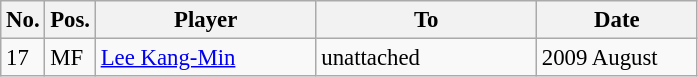<table class="wikitable" style="font-size:95%;">
<tr>
<th width=20px>No.</th>
<th width=20px>Pos.</th>
<th width=140px>Player</th>
<th width=140px>To</th>
<th width=100px>Date</th>
</tr>
<tr>
<td>17</td>
<td>MF</td>
<td> <a href='#'>Lee Kang-Min</a></td>
<td>unattached</td>
<td>2009 August</td>
</tr>
</table>
